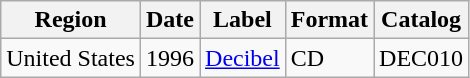<table class="wikitable">
<tr>
<th>Region</th>
<th>Date</th>
<th>Label</th>
<th>Format</th>
<th>Catalog</th>
</tr>
<tr>
<td>United States</td>
<td>1996</td>
<td><a href='#'>Decibel</a></td>
<td>CD</td>
<td>DEC010</td>
</tr>
</table>
